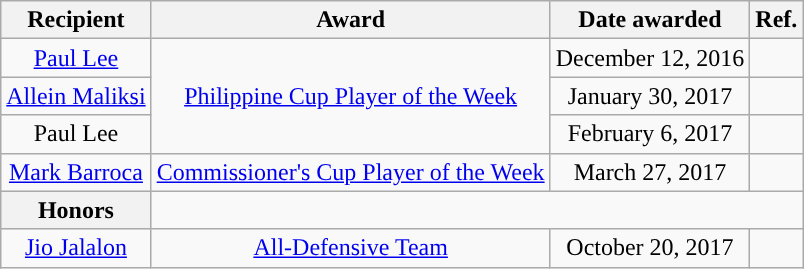<table class="wikitable sortable sortable" style="text-align: center">
<tr>
<th>Recipient</th>
<th>Award</th>
<th>Date awarded</th>
<th>Ref.</th>
</tr>
<tr>
<td><a href='#'>Paul Lee</a></td>
<td rowspan=3><a href='#'>Philippine Cup Player of the Week</a></td>
<td>December 12, 2016</td>
<td align=center></td>
</tr>
<tr>
<td><a href='#'>Allein Maliksi</a></td>
<td>January 30, 2017</td>
<td align=center></td>
</tr>
<tr>
<td>Paul Lee</td>
<td>February 6, 2017</td>
<td align=center></td>
</tr>
<tr>
<td><a href='#'>Mark Barroca</a></td>
<td><a href='#'>Commissioner's Cup Player of the Week</a></td>
<td>March 27, 2017</td>
<td align=center></td>
</tr>
<tr>
<th>Honors</th>
</tr>
<tr>
<td><a href='#'>Jio Jalalon</a></td>
<td><a href='#'>All-Defensive Team</a></td>
<td>October 20, 2017</td>
<td align=center></td>
</tr>
</table>
